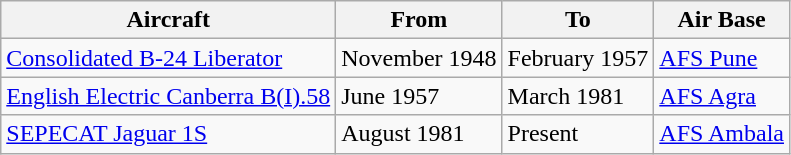<table class="wikitable">
<tr>
<th>Aircraft</th>
<th>From</th>
<th>To</th>
<th>Air Base</th>
</tr>
<tr>
<td><a href='#'>Consolidated B-24 Liberator</a></td>
<td>November 1948</td>
<td>February 1957</td>
<td><a href='#'>AFS Pune</a></td>
</tr>
<tr>
<td><a href='#'>English Electric Canberra B(I).58</a></td>
<td>June 1957</td>
<td>March 1981</td>
<td><a href='#'>AFS Agra</a></td>
</tr>
<tr>
<td><a href='#'>SEPECAT Jaguar 1S</a></td>
<td>August 1981</td>
<td>Present</td>
<td><a href='#'>AFS Ambala</a></td>
</tr>
</table>
